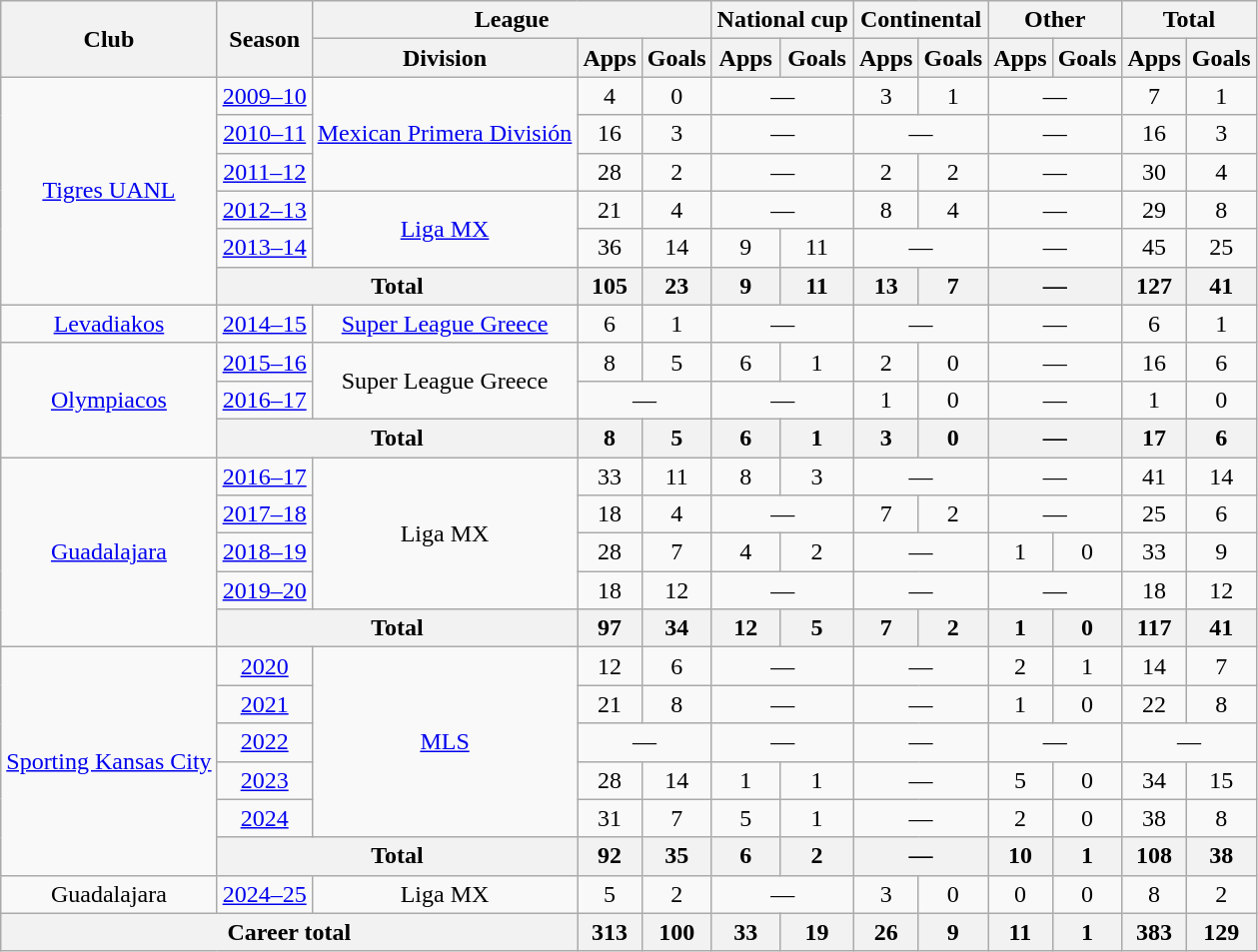<table class="wikitable" style="text-align:center">
<tr>
<th rowspan="2">Club</th>
<th rowspan="2">Season</th>
<th colspan="3">League</th>
<th colspan="2">National cup</th>
<th colspan="2">Continental</th>
<th colspan="2">Other</th>
<th colspan="2">Total</th>
</tr>
<tr>
<th>Division</th>
<th>Apps</th>
<th>Goals</th>
<th>Apps</th>
<th>Goals</th>
<th>Apps</th>
<th>Goals</th>
<th>Apps</th>
<th>Goals</th>
<th>Apps</th>
<th>Goals</th>
</tr>
<tr>
<td rowspan="6"><a href='#'>Tigres UANL</a></td>
<td><a href='#'>2009–10</a></td>
<td rowspan="3"><a href='#'>Mexican Primera División</a></td>
<td>4</td>
<td>0</td>
<td colspan="2">—</td>
<td>3</td>
<td>1</td>
<td colspan="2">—</td>
<td>7</td>
<td>1</td>
</tr>
<tr>
<td><a href='#'>2010–11</a></td>
<td>16</td>
<td>3</td>
<td colspan="2">—</td>
<td colspan="2">—</td>
<td colspan="2">—</td>
<td>16</td>
<td>3</td>
</tr>
<tr>
<td><a href='#'>2011–12</a></td>
<td>28</td>
<td>2</td>
<td colspan="2">—</td>
<td>2</td>
<td>2</td>
<td colspan="2">—</td>
<td>30</td>
<td>4</td>
</tr>
<tr>
<td><a href='#'>2012–13</a></td>
<td rowspan="2"><a href='#'>Liga MX</a></td>
<td>21</td>
<td>4</td>
<td colspan="2">—</td>
<td>8</td>
<td>4</td>
<td colspan="2">—</td>
<td>29</td>
<td>8</td>
</tr>
<tr>
<td><a href='#'>2013–14</a></td>
<td>36</td>
<td>14</td>
<td>9</td>
<td>11</td>
<td colspan="2">—</td>
<td colspan="2">—</td>
<td>45</td>
<td>25</td>
</tr>
<tr>
<th colspan="2">Total</th>
<th>105</th>
<th>23</th>
<th>9</th>
<th>11</th>
<th>13</th>
<th>7</th>
<th colspan="2">—</th>
<th>127</th>
<th>41</th>
</tr>
<tr>
<td><a href='#'>Levadiakos</a></td>
<td><a href='#'>2014–15</a></td>
<td><a href='#'>Super League Greece</a></td>
<td>6</td>
<td>1</td>
<td colspan="2">—</td>
<td colspan="2">—</td>
<td colspan="2">—</td>
<td>6</td>
<td>1</td>
</tr>
<tr>
<td rowspan="3"><a href='#'>Olympiacos</a></td>
<td><a href='#'>2015–16</a></td>
<td rowspan="2">Super League Greece</td>
<td>8</td>
<td>5</td>
<td>6</td>
<td>1</td>
<td>2</td>
<td>0</td>
<td colspan="2">—</td>
<td>16</td>
<td>6</td>
</tr>
<tr>
<td><a href='#'>2016–17</a></td>
<td colspan="2">—</td>
<td colspan="2">—</td>
<td>1</td>
<td>0</td>
<td colspan="2">—</td>
<td>1</td>
<td>0</td>
</tr>
<tr>
<th colspan="2">Total</th>
<th>8</th>
<th>5</th>
<th>6</th>
<th>1</th>
<th>3</th>
<th>0</th>
<th colspan="2">—</th>
<th>17</th>
<th>6</th>
</tr>
<tr>
<td rowspan="5"><a href='#'>Guadalajara</a></td>
<td><a href='#'>2016–17</a></td>
<td rowspan="4">Liga MX</td>
<td>33</td>
<td>11</td>
<td>8</td>
<td>3</td>
<td colspan="2">—</td>
<td colspan="2">—</td>
<td>41</td>
<td>14</td>
</tr>
<tr>
<td><a href='#'>2017–18</a></td>
<td>18</td>
<td>4</td>
<td colspan="2">—</td>
<td>7</td>
<td>2</td>
<td colspan="2">—</td>
<td>25</td>
<td>6</td>
</tr>
<tr>
<td><a href='#'>2018–19</a></td>
<td>28</td>
<td>7</td>
<td>4</td>
<td>2</td>
<td colspan="2">—</td>
<td>1</td>
<td>0</td>
<td>33</td>
<td>9</td>
</tr>
<tr>
<td><a href='#'>2019–20</a></td>
<td>18</td>
<td>12</td>
<td colspan="2">—</td>
<td colspan="2">—</td>
<td colspan="2">—</td>
<td>18</td>
<td>12</td>
</tr>
<tr>
<th colspan="2">Total</th>
<th>97</th>
<th>34</th>
<th>12</th>
<th>5</th>
<th>7</th>
<th>2</th>
<th>1</th>
<th>0</th>
<th>117</th>
<th>41</th>
</tr>
<tr>
<td rowspan="6"><a href='#'>Sporting Kansas City</a></td>
<td><a href='#'>2020</a></td>
<td rowspan="5"><a href='#'>MLS</a></td>
<td>12</td>
<td>6</td>
<td colspan="2">—</td>
<td colspan="2">—</td>
<td>2</td>
<td>1</td>
<td>14</td>
<td>7</td>
</tr>
<tr>
<td><a href='#'>2021</a></td>
<td>21</td>
<td>8</td>
<td colspan="2">—</td>
<td colspan="2">—</td>
<td>1</td>
<td>0</td>
<td>22</td>
<td>8</td>
</tr>
<tr>
<td><a href='#'>2022</a></td>
<td colspan="2">—</td>
<td colspan="2">—</td>
<td colspan="2">—</td>
<td colspan="2">—</td>
<td colspan="2">—</td>
</tr>
<tr>
<td><a href='#'>2023</a></td>
<td>28</td>
<td>14</td>
<td>1</td>
<td>1</td>
<td colspan="2">—</td>
<td>5</td>
<td>0</td>
<td>34</td>
<td>15</td>
</tr>
<tr>
<td><a href='#'>2024</a></td>
<td>31</td>
<td>7</td>
<td>5</td>
<td>1</td>
<td colspan="2">—</td>
<td>2</td>
<td>0</td>
<td>38</td>
<td>8</td>
</tr>
<tr>
<th colspan="2">Total</th>
<th>92</th>
<th>35</th>
<th>6</th>
<th>2</th>
<th colspan="2">—</th>
<th>10</th>
<th>1</th>
<th>108</th>
<th>38</th>
</tr>
<tr>
<td>Guadalajara</td>
<td><a href='#'>2024–25</a></td>
<td>Liga MX</td>
<td>5</td>
<td>2</td>
<td colspan="2">—</td>
<td>3</td>
<td>0</td>
<td>0</td>
<td>0</td>
<td>8</td>
<td>2</td>
</tr>
<tr>
<th colspan="3">Career total</th>
<th>313</th>
<th>100</th>
<th>33</th>
<th>19</th>
<th>26</th>
<th>9</th>
<th>11</th>
<th>1</th>
<th>383</th>
<th>129</th>
</tr>
</table>
